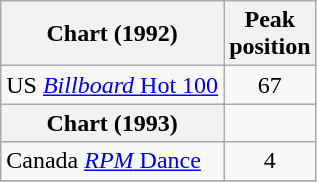<table Class = " wikitable sortable ">
<tr>
<th>Chart (1992)</th>
<th>Peak<br>position</th>
</tr>
<tr>
<td>US <a href='#'><em>Billboard</em> Hot 100</a></td>
<td align = "center ">67</td>
</tr>
<tr>
<th>Chart (1993)</th>
</tr>
<tr>
<td>Canada <a href='#'><em>RPM</em> Dance</a></td>
<td align = "center ">4</td>
</tr>
<tr>
</tr>
</table>
